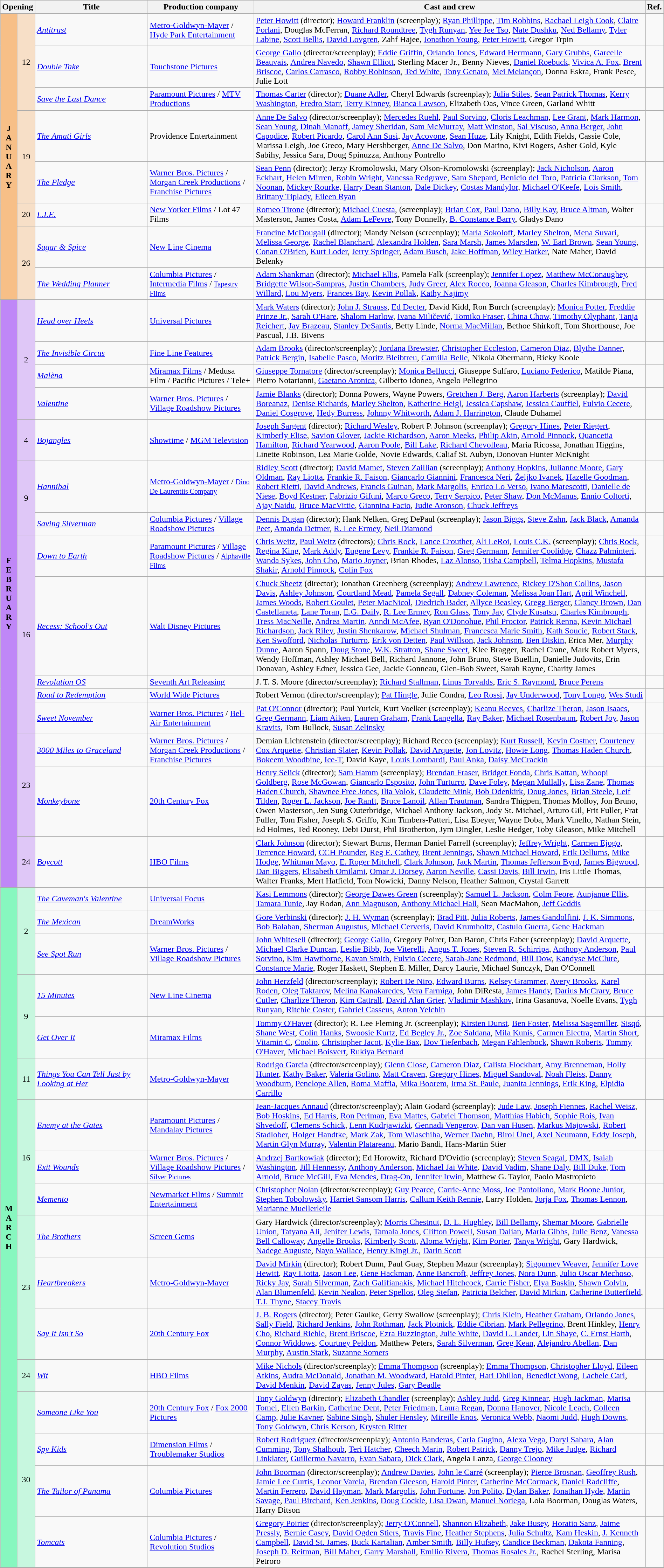<table class="wikitable sortable" style="width:100%">
<tr>
<th colspan="2">Opening</th>
<th style="width:17%">Title</th>
<th style="width:16%">Production company</th>
<th>Cast and crew</th>
<th class="unsortable">Ref.</th>
</tr>
<tr>
<th rowspan="8" style="text-align:center; background:#f7bf87"><strong>J<br>A<br>N<br>U<br>A<br>R<br>Y</strong></th>
<td rowspan="3" style="text-align:center; background:#f7dfc7">12</td>
<td><em><a href='#'>Antitrust</a></em></td>
<td><a href='#'>Metro-Goldwyn-Mayer</a> / <a href='#'>Hyde Park Entertainment</a></td>
<td><a href='#'>Peter Howitt</a> (director); <a href='#'>Howard Franklin</a> (screenplay); <a href='#'>Ryan Phillippe</a>, <a href='#'>Tim Robbins</a>, <a href='#'>Rachael Leigh Cook</a>, <a href='#'>Claire Forlani</a>, Douglas McFerran, <a href='#'>Richard Roundtree</a>, <a href='#'>Tygh Runyan</a>, <a href='#'>Yee Jee Tso</a>, <a href='#'>Nate Dushku</a>, <a href='#'>Ned Bellamy</a>, <a href='#'>Tyler Labine</a>, <a href='#'>Scott Bellis</a>, <a href='#'>David Lovgren</a>, Zahf Hajee, <a href='#'>Jonathon Young</a>, <a href='#'>Peter Howitt</a>, Gregor Trpin</td>
<td></td>
</tr>
<tr>
<td><em><a href='#'>Double Take</a></em></td>
<td><a href='#'>Touchstone Pictures</a></td>
<td><a href='#'>George Gallo</a> (director/screenplay); <a href='#'>Eddie Griffin</a>, <a href='#'>Orlando Jones</a>, <a href='#'>Edward Herrmann</a>, <a href='#'>Gary Grubbs</a>, <a href='#'>Garcelle Beauvais</a>, <a href='#'>Andrea Navedo</a>, <a href='#'>Shawn Elliott</a>, Sterling Macer Jr., Benny Nieves, <a href='#'>Daniel Roebuck</a>, <a href='#'>Vivica A. Fox</a>, <a href='#'>Brent Briscoe</a>, <a href='#'>Carlos Carrasco</a>, <a href='#'>Robby Robinson</a>, <a href='#'>Ted White</a>, <a href='#'>Tony Genaro</a>, <a href='#'>Mei Melançon</a>, Donna Eskra, Frank Pesce, Julie Lott</td>
<td></td>
</tr>
<tr>
<td><em><a href='#'>Save the Last Dance</a></em></td>
<td><a href='#'>Paramount Pictures</a> / <a href='#'>MTV Productions</a></td>
<td><a href='#'>Thomas Carter</a> (director); <a href='#'>Duane Adler</a>, Cheryl Edwards (screenplay); <a href='#'>Julia Stiles</a>, <a href='#'>Sean Patrick Thomas</a>, <a href='#'>Kerry Washington</a>, <a href='#'>Fredro Starr</a>, <a href='#'>Terry Kinney</a>, <a href='#'>Bianca Lawson</a>, Elizabeth Oas, Vince Green, Garland Whitt</td>
<td></td>
</tr>
<tr>
<td rowspan="2" style="text-align:center; background:#f7dfc7">19</td>
<td><em><a href='#'>The Amati Girls</a></em></td>
<td>Providence Entertainment</td>
<td><a href='#'>Anne De Salvo</a> (director/screenplay); <a href='#'>Mercedes Ruehl</a>, <a href='#'>Paul Sorvino</a>, <a href='#'>Cloris Leachman</a>, <a href='#'>Lee Grant</a>, <a href='#'>Mark Harmon</a>, <a href='#'>Sean Young</a>, <a href='#'>Dinah Manoff</a>, <a href='#'>Jamey Sheridan</a>, <a href='#'>Sam McMurray</a>, <a href='#'>Matt Winston</a>, <a href='#'>Sal Viscuso</a>, <a href='#'>Anna Berger</a>, <a href='#'>John Capodice</a>, <a href='#'>Robert Picardo</a>, <a href='#'>Carol Ann Susi</a>, <a href='#'>Jay Acovone</a>, <a href='#'>Sean Huze</a>, Lily Knight, Edith Fields, Cassie Cole, Marissa Leigh, Joe Greco, Mary Hershberger, <a href='#'>Anne De Salvo</a>, Don Marino, Kivi Rogers, Asher Gold, Kyle Sabihy, Jessica Sara, Doug Spinuzza, Anthony Pontrello</td>
<td></td>
</tr>
<tr>
<td><em><a href='#'>The Pledge</a></em></td>
<td><a href='#'>Warner Bros. Pictures</a> / <a href='#'>Morgan Creek Productions</a> / <a href='#'>Franchise Pictures</a></td>
<td><a href='#'>Sean Penn</a> (director); Jerzy Kromolowski, Mary Olson-Kromolowski (screenplay); <a href='#'>Jack Nicholson</a>, <a href='#'>Aaron Eckhart</a>, <a href='#'>Helen Mirren</a>, <a href='#'>Robin Wright</a>, <a href='#'>Vanessa Redgrave</a>, <a href='#'>Sam Shepard</a>, <a href='#'>Benicio del Toro</a>, <a href='#'>Patricia Clarkson</a>, <a href='#'>Tom Noonan</a>, <a href='#'>Mickey Rourke</a>, <a href='#'>Harry Dean Stanton</a>, <a href='#'>Dale Dickey</a>, <a href='#'>Costas Mandylor</a>, <a href='#'>Michael O'Keefe</a>, <a href='#'>Lois Smith</a>, <a href='#'>Brittany Tiplady</a>, <a href='#'>Eileen Ryan</a></td>
<td></td>
</tr>
<tr>
<td style="text-align:center; background:#f7dfc7">20</td>
<td><em><a href='#'>L.I.E.</a></em></td>
<td><a href='#'>New Yorker Films</a> / Lot 47 Films</td>
<td><a href='#'>Romeo Tirone</a> (director); <a href='#'>Michael Cuesta</a>, (screenplay); <a href='#'>Brian Cox</a>, <a href='#'>Paul Dano</a>, <a href='#'>Billy Kay</a>, <a href='#'>Bruce Altman</a>, Walter Masterson, James Costa, <a href='#'>Adam LeFevre</a>, Tony Donnelly, <a href='#'>B. Constance Barry</a>, Gladys Dano</td>
<td></td>
</tr>
<tr>
<td rowspan="2" style="text-align:center; background:#f7dfc7">26</td>
<td><em><a href='#'>Sugar & Spice</a></em></td>
<td><a href='#'>New Line Cinema</a></td>
<td><a href='#'>Francine McDougall</a> (director); Mandy Nelson (screenplay); <a href='#'>Marla Sokoloff</a>, <a href='#'>Marley Shelton</a>, <a href='#'>Mena Suvari</a>, <a href='#'>Melissa George</a>, <a href='#'>Rachel Blanchard</a>, <a href='#'>Alexandra Holden</a>, <a href='#'>Sara Marsh</a>, <a href='#'>James Marsden</a>, <a href='#'>W. Earl Brown</a>, <a href='#'>Sean Young</a>, <a href='#'>Conan O'Brien</a>, <a href='#'>Kurt Loder</a>, <a href='#'>Jerry Springer</a>, <a href='#'>Adam Busch</a>, <a href='#'>Jake Hoffman</a>, <a href='#'>Wiley Harker</a>, Nate Maher, David Belenky</td>
<td></td>
</tr>
<tr>
<td><em><a href='#'>The Wedding Planner</a></em></td>
<td><a href='#'>Columbia Pictures</a> / <a href='#'>Intermedia Films</a> / <small><a href='#'>Tapestry Films</a></small></td>
<td><a href='#'>Adam Shankman</a> (director); <a href='#'>Michael Ellis</a>, Pamela Falk (screenplay); <a href='#'>Jennifer Lopez</a>, <a href='#'>Matthew McConaughey</a>, <a href='#'>Bridgette Wilson-Sampras</a>, <a href='#'>Justin Chambers</a>, <a href='#'>Judy Greer</a>, <a href='#'>Alex Rocco</a>, <a href='#'>Joanna Gleason</a>, <a href='#'>Charles Kimbrough</a>, <a href='#'>Fred Willard</a>, <a href='#'>Lou Myers</a>, <a href='#'>Frances Bay</a>, <a href='#'>Kevin Pollak</a>, <a href='#'>Kathy Najimy</a></td>
<td></td>
</tr>
<tr>
<th rowspan="15" style="text-align:center; background:#bf87f7"><strong>F<br>E<br>B<br>R<br>U<br>A<br>R<br>Y</strong></th>
<td rowspan="4" style="text-align:center; background:#dfc7f7">2</td>
<td><em><a href='#'>Head over Heels</a></em></td>
<td><a href='#'>Universal Pictures</a></td>
<td><a href='#'>Mark Waters</a> (director); <a href='#'>John J. Strauss</a>, <a href='#'>Ed Decter</a>, David Kidd, Ron Burch (screenplay); <a href='#'>Monica Potter</a>, <a href='#'>Freddie Prinze Jr.</a>, <a href='#'>Sarah O'Hare</a>, <a href='#'>Shalom Harlow</a>, <a href='#'>Ivana Miličević</a>, <a href='#'>Tomiko Fraser</a>, <a href='#'>China Chow</a>, <a href='#'>Timothy Olyphant</a>, <a href='#'>Tanja Reichert</a>, <a href='#'>Jay Brazeau</a>, <a href='#'>Stanley DeSantis</a>, Betty Linde, <a href='#'>Norma MacMillan</a>, Bethoe Shirkoff, Tom Shorthouse, Joe Pascual, J.B. Bivens</td>
<td></td>
</tr>
<tr>
<td><em><a href='#'>The Invisible Circus</a></em></td>
<td><a href='#'>Fine Line Features</a></td>
<td><a href='#'>Adam Brooks</a> (director/screenplay); <a href='#'>Jordana Brewster</a>, <a href='#'>Christopher Eccleston</a>, <a href='#'>Cameron Diaz</a>, <a href='#'>Blythe Danner</a>, <a href='#'>Patrick Bergin</a>, <a href='#'>Isabelle Pasco</a>, <a href='#'>Moritz Bleibtreu</a>, <a href='#'>Camilla Belle</a>, Nikola Obermann, Ricky Koole</td>
<td></td>
</tr>
<tr>
<td><em><a href='#'>Malèna</a></em></td>
<td><a href='#'>Miramax Films</a> / Medusa Film / Pacific Pictures / Tele+</td>
<td><a href='#'>Giuseppe Tornatore</a> (director/screenplay); <a href='#'>Monica Bellucci</a>, Giuseppe Sulfaro, <a href='#'>Luciano Federico</a>, Matilde Piana, Pietro Notarianni, <a href='#'>Gaetano Aronica</a>, Gilberto Idonea, Angelo Pellegrino</td>
<td></td>
</tr>
<tr>
<td><em><a href='#'>Valentine</a></em></td>
<td><a href='#'>Warner Bros. Pictures</a> / <a href='#'>Village Roadshow Pictures</a></td>
<td><a href='#'>Jamie Blanks</a> (director); Donna Powers, Wayne Powers, <a href='#'>Gretchen J. Berg</a>, <a href='#'>Aaron Harberts</a> (screenplay); <a href='#'>David Boreanaz</a>, <a href='#'>Denise Richards</a>, <a href='#'>Marley Shelton</a>, <a href='#'>Katherine Heigl</a>, <a href='#'>Jessica Capshaw</a>, <a href='#'>Jessica Cauffiel</a>, <a href='#'>Fulvio Cecere</a>, <a href='#'>Daniel Cosgrove</a>, <a href='#'>Hedy Burress</a>, <a href='#'>Johnny Whitworth</a>, <a href='#'>Adam J. Harrington</a>, Claude Duhamel</td>
<td></td>
</tr>
<tr>
<td style="text-align:center; background:#dfc7f7">4</td>
<td><em><a href='#'>Bojangles</a></em></td>
<td><a href='#'>Showtime</a> / <a href='#'>MGM Television</a></td>
<td><a href='#'>Joseph Sargent</a> (director); <a href='#'>Richard Wesley</a>, Robert P. Johnson (screenplay); <a href='#'>Gregory Hines</a>, <a href='#'>Peter Riegert</a>, <a href='#'>Kimberly Elise</a>, <a href='#'>Savion Glover</a>, <a href='#'>Jackie Richardson</a>, <a href='#'>Aaron Meeks</a>, <a href='#'>Philip Akin</a>, <a href='#'>Arnold Pinnock</a>, <a href='#'>Quancetia Hamilton</a>, <a href='#'>Richard Yearwood</a>, <a href='#'>Aaron Poole</a>, <a href='#'>Bill Lake</a>, <a href='#'>Richard Chevolleau</a>, Maria Ricossa, Jonathan Higgins, Linette Robinson, Lea Marie Golde, Novie Edwards, Caliaf St. Aubyn, Donovan Hunter McKnight</td>
<td></td>
</tr>
<tr>
<td rowspan="2" style="text-align:center; background:#dfc7f7">9</td>
<td><em><a href='#'>Hannibal</a></em></td>
<td><a href='#'>Metro-Goldwyn-Mayer</a> / <small><a href='#'>Dino De Laurentiis Company</a></small></td>
<td><a href='#'>Ridley Scott</a> (director); <a href='#'>David Mamet</a>, <a href='#'>Steven Zaillian</a> (screenplay); <a href='#'>Anthony Hopkins</a>, <a href='#'>Julianne Moore</a>, <a href='#'>Gary Oldman</a>, <a href='#'>Ray Liotta</a>, <a href='#'>Frankie R. Faison</a>, <a href='#'>Giancarlo Giannini</a>, <a href='#'>Francesca Neri</a>, <a href='#'>Željko Ivanek</a>, <a href='#'>Hazelle Goodman</a>, <a href='#'>Robert Rietti</a>, <a href='#'>David Andrews</a>, <a href='#'>Francis Guinan</a>, <a href='#'>Mark Margolis</a>, <a href='#'>Enrico Lo Verso</a>, <a href='#'>Ivano Marescotti</a>, <a href='#'>Danielle de Niese</a>, <a href='#'>Boyd Kestner</a>, <a href='#'>Fabrizio Gifuni</a>, <a href='#'>Marco Greco</a>, <a href='#'>Terry Serpico</a>, <a href='#'>Peter Shaw</a>, <a href='#'>Don McManus</a>, <a href='#'>Ennio Coltorti</a>, <a href='#'>Ajay Naidu</a>, <a href='#'>Bruce MacVittie</a>, <a href='#'>Giannina Facio</a>, <a href='#'>Judie Aronson</a>, <a href='#'>Chuck Jeffreys</a></td>
<td></td>
</tr>
<tr>
<td><em><a href='#'>Saving Silverman</a></em></td>
<td><a href='#'>Columbia Pictures</a> / <a href='#'>Village Roadshow Pictures</a></td>
<td><a href='#'>Dennis Dugan</a> (director); Hank Nelken, Greg DePaul (screenplay); <a href='#'>Jason Biggs</a>, <a href='#'>Steve Zahn</a>, <a href='#'>Jack Black</a>, <a href='#'>Amanda Peet</a>, <a href='#'>Amanda Detmer</a>, <a href='#'>R. Lee Ermey</a>, <a href='#'>Neil Diamond</a></td>
<td></td>
</tr>
<tr>
<td rowspan="5" style="text-align:center; background:#dfc7f7">16</td>
<td><em><a href='#'>Down to Earth</a></em></td>
<td><a href='#'>Paramount Pictures</a> / <a href='#'>Village Roadshow Pictures</a> / <small><a href='#'>Alphaville Films</a></small></td>
<td><a href='#'>Chris Weitz</a>, <a href='#'>Paul Weitz</a> (directors); <a href='#'>Chris Rock</a>, <a href='#'>Lance Crouther</a>, <a href='#'>Ali LeRoi</a>, <a href='#'>Louis C.K.</a> (screenplay); <a href='#'>Chris Rock</a>, <a href='#'>Regina King</a>, <a href='#'>Mark Addy</a>, <a href='#'>Eugene Levy</a>, <a href='#'>Frankie R. Faison</a>, <a href='#'>Greg Germann</a>, <a href='#'>Jennifer Coolidge</a>, <a href='#'>Chazz Palminteri</a>, <a href='#'>Wanda Sykes</a>, <a href='#'>John Cho</a>, <a href='#'>Mario Joyner</a>, Brian Rhodes, <a href='#'>Laz Alonso</a>, <a href='#'>Tisha Campbell</a>, <a href='#'>Telma Hopkins</a>, <a href='#'>Mustafa Shakir</a>, <a href='#'>Arnold Pinnock</a>, <a href='#'>Colin Fox</a></td>
<td></td>
</tr>
<tr>
<td><em><a href='#'>Recess: School's Out</a></em></td>
<td><a href='#'>Walt Disney Pictures</a></td>
<td><a href='#'>Chuck Sheetz</a> (director); Jonathan Greenberg (screenplay); <a href='#'>Andrew Lawrence</a>, <a href='#'>Rickey D'Shon Collins</a>, <a href='#'>Jason Davis</a>, <a href='#'>Ashley Johnson</a>, <a href='#'>Courtland Mead</a>, <a href='#'>Pamela Segall</a>, <a href='#'>Dabney Coleman</a>, <a href='#'>Melissa Joan Hart</a>, <a href='#'>April Winchell</a>, <a href='#'>James Woods</a>, <a href='#'>Robert Goulet</a>, <a href='#'>Peter MacNicol</a>, <a href='#'>Diedrich Bader</a>, <a href='#'>Allyce Beasley</a>, <a href='#'>Gregg Berger</a>, <a href='#'>Clancy Brown</a>, <a href='#'>Dan Castellaneta</a>, <a href='#'>Lane Toran</a>, <a href='#'>E.G. Daily</a>, <a href='#'>R. Lee Ermey</a>, <a href='#'>Ron Glass</a>, <a href='#'>Tony Jay</a>, <a href='#'>Clyde Kusatsu</a>, <a href='#'>Charles Kimbrough</a>, <a href='#'>Tress MacNeille</a>, <a href='#'>Andrea Martin</a>, <a href='#'>Anndi McAfee</a>, <a href='#'>Ryan O'Donohue</a>, <a href='#'>Phil Proctor</a>, <a href='#'>Patrick Renna</a>, <a href='#'>Kevin Michael Richardson</a>, <a href='#'>Jack Riley</a>, <a href='#'>Justin Shenkarow</a>, <a href='#'>Michael Shulman</a>, <a href='#'>Francesca Marie Smith</a>, <a href='#'>Kath Soucie</a>, <a href='#'>Robert Stack</a>, <a href='#'>Ken Swofford</a>, <a href='#'>Nicholas Turturro</a>, <a href='#'>Erik von Detten</a>, <a href='#'>Paul Willson</a>, <a href='#'>Jack Johnson</a>, <a href='#'>Ben Diskin</a>, Erica Mer, <a href='#'>Murphy Dunne</a>, Aaron Spann, <a href='#'>Doug Stone</a>, <a href='#'>W.K. Stratton</a>, <a href='#'>Shane Sweet</a>, Klee Bragger, Rachel Crane, Mark Robert Myers, Wendy Hoffman, Ashley Michael Bell, Richard Jannone, John Bruno, Steve Buellin, Danielle Judovits, Erin Donavan, Ashley Edner, Jessica Gee, Jackie Gonneau, Glen-Bob Sweet, Sarah Rayne, Charity James</td>
<td></td>
</tr>
<tr>
<td><em><a href='#'>Revolution OS</a></em></td>
<td><a href='#'>Seventh Art Releasing</a></td>
<td>J. T. S. Moore (director/screenplay); <a href='#'>Richard Stallman</a>, <a href='#'>Linus Torvalds</a>, <a href='#'>Eric S. Raymond</a>, <a href='#'>Bruce Perens</a></td>
<td></td>
</tr>
<tr>
<td><em><a href='#'>Road to Redemption</a></em></td>
<td><a href='#'>World Wide Pictures</a></td>
<td>Robert Vernon (director/screenplay); <a href='#'>Pat Hingle</a>, Julie Condra, <a href='#'>Leo Rossi</a>, <a href='#'>Jay Underwood</a>, <a href='#'>Tony Longo</a>, <a href='#'>Wes Studi</a></td>
</tr>
<tr>
<td><em><a href='#'>Sweet November</a></em></td>
<td><a href='#'>Warner Bros. Pictures</a> / <a href='#'>Bel-Air Entertainment</a></td>
<td><a href='#'>Pat O'Connor</a> (director); Paul Yurick, Kurt Voelker (screenplay); <a href='#'>Keanu Reeves</a>, <a href='#'>Charlize Theron</a>, <a href='#'>Jason Isaacs</a>, <a href='#'>Greg Germann</a>, <a href='#'>Liam Aiken</a>, <a href='#'>Lauren Graham</a>, <a href='#'>Frank Langella</a>, <a href='#'>Ray Baker</a>, <a href='#'>Michael Rosenbaum</a>, <a href='#'>Robert Joy</a>, <a href='#'>Jason Kravits</a>, Tom Bullock, <a href='#'>Susan Zelinsky</a></td>
<td></td>
</tr>
<tr>
<td rowspan="2" style="text-align:center; background:#dfc7f7">23</td>
<td><em><a href='#'>3000 Miles to Graceland</a></em></td>
<td><a href='#'>Warner Bros. Pictures</a> / <a href='#'>Morgan Creek Productions</a> / <a href='#'>Franchise Pictures</a></td>
<td>Demian Lichtenstein (director/screenplay); Richard Recco (screenplay); <a href='#'>Kurt Russell</a>, <a href='#'>Kevin Costner</a>, <a href='#'>Courteney Cox Arquette</a>, <a href='#'>Christian Slater</a>, <a href='#'>Kevin Pollak</a>, <a href='#'>David Arquette</a>, <a href='#'>Jon Lovitz</a>, <a href='#'>Howie Long</a>, <a href='#'>Thomas Haden Church</a>, <a href='#'>Bokeem Woodbine</a>, <a href='#'>Ice-T</a>, David Kaye, <a href='#'>Louis Lombardi</a>, <a href='#'>Paul Anka</a>, <a href='#'>Daisy McCrackin</a></td>
<td></td>
</tr>
<tr>
<td><em><a href='#'>Monkeybone</a></em></td>
<td><a href='#'>20th Century Fox</a></td>
<td><a href='#'>Henry Selick</a> (director); <a href='#'>Sam Hamm</a> (screenplay); <a href='#'>Brendan Fraser</a>, <a href='#'>Bridget Fonda</a>, <a href='#'>Chris Kattan</a>, <a href='#'>Whoopi Goldberg</a>, <a href='#'>Rose McGowan</a>, <a href='#'>Giancarlo Esposito</a>, <a href='#'>John Turturro</a>, <a href='#'>Dave Foley</a>, <a href='#'>Megan Mullally</a>, <a href='#'>Lisa Zane</a>, <a href='#'>Thomas Haden Church</a>, <a href='#'>Shawnee Free Jones</a>, <a href='#'>Ilia Volok</a>, <a href='#'>Claudette Mink</a>, <a href='#'>Bob Odenkirk</a>, <a href='#'>Doug Jones</a>, <a href='#'>Brian Steele</a>, <a href='#'>Leif Tilden</a>, <a href='#'>Roger L. Jackson</a>, <a href='#'>Joe Ranft</a>, <a href='#'>Bruce Lanoil</a>, <a href='#'>Allan Trautman</a>, Sandra Thigpen, Thomas Molloy, Jon Bruno, Owen Masterson, Jen Sung Outerbridge, Michael Anthony Jackson, Jody St. Michael, Arturo Gil, Frit Fuller, Frat Fuller, Tom Fisher, Joseph S. Griffo, Kim Timbers-Patteri, Lisa Ebeyer, Wayne Doba, Mark Vinello, Nathan Stein, Ed Holmes, Ted Rooney, Debi Durst, Phil Brotherton, Jym Dingler, Leslie Hedger, Toby Gleason, Mike Mitchell</td>
<td></td>
</tr>
<tr>
<td style="text-align:center; background:#dfc7f7">24</td>
<td><em><a href='#'>Boycott</a></em></td>
<td><a href='#'>HBO Films</a></td>
<td><a href='#'>Clark Johnson</a> (director); Stewart Burns, Herman Daniel Farrell (screenplay); <a href='#'>Jeffrey Wright</a>, <a href='#'>Carmen Ejogo</a>, <a href='#'>Terrence Howard</a>, <a href='#'>CCH Pounder</a>, <a href='#'>Reg E. Cathey</a>, <a href='#'>Brent Jennings</a>, <a href='#'>Shawn Michael Howard</a>, <a href='#'>Erik Dellums</a>, <a href='#'>Mike Hodge</a>, <a href='#'>Whitman Mayo</a>, <a href='#'>E. Roger Mitchell</a>, <a href='#'>Clark Johnson</a>, <a href='#'>Jack Martin</a>, <a href='#'>Thomas Jefferson Byrd</a>, <a href='#'>James Bigwood</a>, <a href='#'>Dan Biggers</a>, <a href='#'>Elisabeth Omilami</a>, <a href='#'>Omar J. Dorsey</a>, <a href='#'>Aaron Neville</a>, <a href='#'>Cassi Davis</a>, <a href='#'>Bill Irwin</a>, Iris Little Thomas, Walter Franks, Mert Hatfield, Tom Nowicki, Danny Nelson, Heather Salmon, Crystal Garrett</td>
<td></td>
</tr>
<tr>
<th rowspan="17" style="text-align:center; background:#87f7bf"><strong>M<br>A<br>R<br>C<br>H</strong></th>
<td rowspan="3" style="text-align:center; background:#c7f7df">2</td>
<td><em><a href='#'>The Caveman's Valentine</a></em></td>
<td><a href='#'>Universal Focus</a></td>
<td><a href='#'>Kasi Lemmons</a> (director); <a href='#'>George Dawes Green</a> (screenplay); <a href='#'>Samuel L. Jackson</a>, <a href='#'>Colm Feore</a>, <a href='#'>Aunjanue Ellis</a>, <a href='#'>Tamara Tunie</a>, Jay Rodan, <a href='#'>Ann Magnuson</a>, <a href='#'>Anthony Michael Hall</a>, Sean MacMahon, <a href='#'>Jeff Geddis</a></td>
<td></td>
</tr>
<tr>
<td><em><a href='#'>The Mexican</a></em></td>
<td><a href='#'>DreamWorks</a></td>
<td><a href='#'>Gore Verbinski</a> (director); <a href='#'>J. H. Wyman</a> (screenplay); <a href='#'>Brad Pitt</a>, <a href='#'>Julia Roberts</a>, <a href='#'>James Gandolfini</a>, <a href='#'>J. K. Simmons</a>, <a href='#'>Bob Balaban</a>, <a href='#'>Sherman Augustus</a>, <a href='#'>Michael Cerveris</a>, <a href='#'>David Krumholtz</a>, <a href='#'>Castulo Guerra</a>, <a href='#'>Gene Hackman</a></td>
<td></td>
</tr>
<tr>
<td><em><a href='#'>See Spot Run</a></em></td>
<td><a href='#'>Warner Bros. Pictures</a> / <a href='#'>Village Roadshow Pictures</a></td>
<td><a href='#'>John Whitesell</a> (director); <a href='#'>George Gallo</a>, Gregory Poirer, Dan Baron, Chris Faber (screenplay); <a href='#'>David Arquette</a>, <a href='#'>Michael Clarke Duncan</a>, <a href='#'>Leslie Bibb</a>, <a href='#'>Joe Viterelli</a>, <a href='#'>Angus T. Jones</a>, <a href='#'>Steven R. Schirripa</a>, <a href='#'>Anthony Anderson</a>, <a href='#'>Paul Sorvino</a>, <a href='#'>Kim Hawthorne</a>, <a href='#'>Kavan Smith</a>, <a href='#'>Fulvio Cecere</a>, <a href='#'>Sarah-Jane Redmond</a>, <a href='#'>Bill Dow</a>, <a href='#'>Kandyse McClure</a>, <a href='#'>Constance Marie</a>, Roger Haskett, Stephen E. Miller, Darcy Laurie, Michael Sunczyk, Dan O'Connell</td>
<td></td>
</tr>
<tr>
<td rowspan="2" style="text-align:center; background:#c7f7df">9</td>
<td><em><a href='#'>15 Minutes</a></em></td>
<td><a href='#'>New Line Cinema</a></td>
<td><a href='#'>John Herzfeld</a> (director/screenplay); <a href='#'>Robert De Niro</a>, <a href='#'>Edward Burns</a>, <a href='#'>Kelsey Grammer</a>, <a href='#'>Avery Brooks</a>, <a href='#'>Karel Roden</a>, <a href='#'>Oleg Taktarov</a>, <a href='#'>Melina Kanakaredes</a>, <a href='#'>Vera Farmiga</a>, John DiResta, <a href='#'>James Handy</a>, <a href='#'>Darius McCrary</a>, <a href='#'>Bruce Cutler</a>, <a href='#'>Charlize Theron</a>, <a href='#'>Kim Cattrall</a>, <a href='#'>David Alan Grier</a>, <a href='#'>Vladimir Mashkov</a>, Irina Gasanova, Noelle Evans, <a href='#'>Tygh Runyan</a>, <a href='#'>Ritchie Coster</a>, <a href='#'>Gabriel Casseus</a>, <a href='#'>Anton Yelchin</a></td>
<td></td>
</tr>
<tr>
<td><em><a href='#'>Get Over It</a></em></td>
<td><a href='#'>Miramax Films</a></td>
<td><a href='#'>Tommy O'Haver</a> (director); R. Lee Fleming Jr. (screenplay); <a href='#'>Kirsten Dunst</a>, <a href='#'>Ben Foster</a>, <a href='#'>Melissa Sagemiller</a>, <a href='#'>Sisqó</a>, <a href='#'>Shane West</a>, <a href='#'>Colin Hanks</a>, <a href='#'>Swoosie Kurtz</a>, <a href='#'>Ed Begley Jr.</a>, <a href='#'>Zoe Saldana</a>, <a href='#'>Mila Kunis</a>, <a href='#'>Carmen Electra</a>, <a href='#'>Martin Short</a>, <a href='#'>Vitamin C</a>, <a href='#'>Coolio</a>, <a href='#'>Christopher Jacot</a>, <a href='#'>Kylie Bax</a>, <a href='#'>Dov Tiefenbach</a>, <a href='#'>Megan Fahlenbock</a>, <a href='#'>Shawn Roberts</a>, <a href='#'>Tommy O'Haver</a>, <a href='#'>Michael Boisvert</a>, <a href='#'>Rukiya Bernard</a></td>
<td></td>
</tr>
<tr>
<td style="text-align:center; background:#c7f7df">11</td>
<td><em><a href='#'>Things You Can Tell Just by Looking at Her</a></em></td>
<td><a href='#'>Metro-Goldwyn-Mayer</a></td>
<td><a href='#'>Rodrigo García</a> (director/screenplay); <a href='#'>Glenn Close</a>, <a href='#'>Cameron Diaz</a>, <a href='#'>Calista Flockhart</a>, <a href='#'>Amy Brenneman</a>, <a href='#'>Holly Hunter</a>, <a href='#'>Kathy Baker</a>, <a href='#'>Valeria Golino</a>, <a href='#'>Matt Craven</a>, <a href='#'>Gregory Hines</a>, <a href='#'>Miguel Sandoval</a>, <a href='#'>Noah Fleiss</a>, <a href='#'>Danny Woodburn</a>, <a href='#'>Penelope Allen</a>, <a href='#'>Roma Maffia</a>, <a href='#'>Mika Boorem</a>, <a href='#'>Irma St. Paule</a>, <a href='#'>Juanita Jennings</a>, <a href='#'>Erik King</a>, <a href='#'>Elpidia Carrillo</a></td>
<td></td>
</tr>
<tr>
<td rowspan="3" style="text-align:center; background:#c7f7df">16</td>
<td><em><a href='#'>Enemy at the Gates</a></em></td>
<td><a href='#'>Paramount Pictures</a> / <a href='#'>Mandalay Pictures</a></td>
<td><a href='#'>Jean-Jacques Annaud</a> (director/screenplay); Alain Godard (screenplay); <a href='#'>Jude Law</a>, <a href='#'>Joseph Fiennes</a>, <a href='#'>Rachel Weisz</a>, <a href='#'>Bob Hoskins</a>, <a href='#'>Ed Harris</a>, <a href='#'>Ron Perlman</a>, <a href='#'>Eva Mattes</a>, <a href='#'>Gabriel Thomson</a>, <a href='#'>Matthias Habich</a>, <a href='#'>Sophie Rois</a>, <a href='#'>Ivan Shvedoff</a>, <a href='#'>Clemens Schick</a>, <a href='#'>Lenn Kudrjawizki</a>, <a href='#'>Gennadi Vengerov</a>, <a href='#'>Dan van Husen</a>, <a href='#'>Markus Majowski</a>, <a href='#'>Robert Stadlober</a>, <a href='#'>Holger Handtke</a>, <a href='#'>Mark Zak</a>, <a href='#'>Tom Wlaschiha</a>, <a href='#'>Werner Daehn</a>, <a href='#'>Birol Ünel</a>, <a href='#'>Axel Neumann</a>, <a href='#'>Eddy Joseph</a>, <a href='#'>Martin Glyn Murray</a>, <a href='#'>Valentin Platareanu</a>, Mario Bandi, Hans-Martin Stier</td>
<td></td>
</tr>
<tr>
<td><em><a href='#'>Exit Wounds</a></em></td>
<td><a href='#'>Warner Bros. Pictures</a> / <a href='#'>Village Roadshow Pictures</a> / <small><a href='#'>Silver Pictures</a></small></td>
<td><a href='#'>Andrzej Bartkowiak</a> (director); Ed Horowitz, Richard D'Ovidio (screenplay); <a href='#'>Steven Seagal</a>, <a href='#'>DMX</a>, <a href='#'>Isaiah Washington</a>, <a href='#'>Jill Hennessy</a>, <a href='#'>Anthony Anderson</a>, <a href='#'>Michael Jai White</a>, <a href='#'>David Vadim</a>, <a href='#'>Shane Daly</a>, <a href='#'>Bill Duke</a>, <a href='#'>Tom Arnold</a>, <a href='#'>Bruce McGill</a>, <a href='#'>Eva Mendes</a>, <a href='#'>Drag-On</a>, <a href='#'>Jennifer Irwin</a>, Matthew G. Taylor, Paolo Mastropieto</td>
<td></td>
</tr>
<tr>
<td><em><a href='#'>Memento</a></em></td>
<td><a href='#'>Newmarket Films</a> / <a href='#'>Summit Entertainment</a></td>
<td><a href='#'>Christopher Nolan</a> (director/screenplay); <a href='#'>Guy Pearce</a>, <a href='#'>Carrie-Anne Moss</a>, <a href='#'>Joe Pantoliano</a>, <a href='#'>Mark Boone Junior</a>, <a href='#'>Stephen Tobolowsky</a>, <a href='#'>Harriet Sansom Harris</a>, <a href='#'>Callum Keith Rennie</a>, Larry Holden, <a href='#'>Jorja Fox</a>, <a href='#'>Thomas Lennon</a>, <a href='#'>Marianne Muellerleile</a></td>
<td></td>
</tr>
<tr>
<td rowspan="3" style="text-align:center; background:#c7f7df">23</td>
<td><em><a href='#'>The Brothers</a></em></td>
<td><a href='#'>Screen Gems</a></td>
<td>Gary Hardwick (director/screenplay); <a href='#'>Morris Chestnut</a>, <a href='#'>D. L. Hughley</a>, <a href='#'>Bill Bellamy</a>, <a href='#'>Shemar Moore</a>, <a href='#'>Gabrielle Union</a>, <a href='#'>Tatyana Ali</a>, <a href='#'>Jenifer Lewis</a>, <a href='#'>Tamala Jones</a>, <a href='#'>Clifton Powell</a>, <a href='#'>Susan Dalian</a>, <a href='#'>Marla Gibbs</a>, <a href='#'>Julie Benz</a>, <a href='#'>Vanessa Bell Calloway</a>, <a href='#'>Angelle Brooks</a>, <a href='#'>Kimberly Scott</a>, <a href='#'>Aloma Wright</a>, <a href='#'>Kim Porter</a>, <a href='#'>Tanya Wright</a>, Gary Hardwick, <a href='#'>Nadege Auguste</a>, <a href='#'>Nayo Wallace</a>, <a href='#'>Henry Kingi Jr.</a>, <a href='#'>Darin Scott</a></td>
<td></td>
</tr>
<tr>
<td><em><a href='#'>Heartbreakers</a></em></td>
<td><a href='#'>Metro-Goldwyn-Mayer</a></td>
<td><a href='#'>David Mirkin</a> (director); Robert Dunn, Paul Guay, Stephen Mazur (screenplay); <a href='#'>Sigourney Weaver</a>, <a href='#'>Jennifer Love Hewitt</a>, <a href='#'>Ray Liotta</a>, <a href='#'>Jason Lee</a>, <a href='#'>Gene Hackman</a>, <a href='#'>Anne Bancroft</a>, <a href='#'>Jeffrey Jones</a>, <a href='#'>Nora Dunn</a>, <a href='#'>Julio Oscar Mechoso</a>, <a href='#'>Ricky Jay</a>, <a href='#'>Sarah Silverman</a>, <a href='#'>Zach Galifianakis</a>, <a href='#'>Michael Hitchcock</a>, <a href='#'>Carrie Fisher</a>, <a href='#'>Elya Baskin</a>, <a href='#'>Shawn Colvin</a>, <a href='#'>Alan Blumenfeld</a>, <a href='#'>Kevin Nealon</a>, <a href='#'>Peter Spellos</a>, <a href='#'>Oleg Stefan</a>, <a href='#'>Patricia Belcher</a>, <a href='#'>David Mirkin</a>, <a href='#'>Catherine Butterfield</a>, <a href='#'>T.J. Thyne</a>, <a href='#'>Stacey Travis</a></td>
<td></td>
</tr>
<tr>
<td><em><a href='#'>Say It Isn't So</a></em></td>
<td><a href='#'>20th Century Fox</a></td>
<td><a href='#'>J. B. Rogers</a> (director); Peter Gaulke, Gerry Swallow (screenplay); <a href='#'>Chris Klein</a>, <a href='#'>Heather Graham</a>, <a href='#'>Orlando Jones</a>, <a href='#'>Sally Field</a>, <a href='#'>Richard Jenkins</a>, <a href='#'>John Rothman</a>, <a href='#'>Jack Plotnick</a>, <a href='#'>Eddie Cibrian</a>, <a href='#'>Mark Pellegrino</a>, Brent Hinkley, <a href='#'>Henry Cho</a>, <a href='#'>Richard Riehle</a>, <a href='#'>Brent Briscoe</a>, <a href='#'>Ezra Buzzington</a>, <a href='#'>Julie White</a>, <a href='#'>David L. Lander</a>, <a href='#'>Lin Shaye</a>, <a href='#'>C. Ernst Harth</a>, <a href='#'>Connor Widdows</a>, <a href='#'>Courtney Peldon</a>, Matthew Peters, <a href='#'>Sarah Silverman</a>, <a href='#'>Greg Kean</a>, <a href='#'>Alejandro Abellan</a>, <a href='#'>Dan Murphy</a>, <a href='#'>Austin Stark</a>, <a href='#'>Suzanne Somers</a></td>
<td></td>
</tr>
<tr>
<td style="text-align:center; background:#c7f7df;">24</td>
<td><em><a href='#'>Wit</a></em></td>
<td><a href='#'>HBO Films</a></td>
<td><a href='#'>Mike Nichols</a> (director/screenplay); <a href='#'>Emma Thompson</a> (screenplay); <a href='#'>Emma Thompson</a>, <a href='#'>Christopher Lloyd</a>, <a href='#'>Eileen Atkins</a>, <a href='#'>Audra McDonald</a>, <a href='#'>Jonathan M. Woodward</a>, <a href='#'>Harold Pinter</a>, <a href='#'>Hari Dhillon</a>, <a href='#'>Benedict Wong</a>, <a href='#'>Lachele Carl</a>, <a href='#'>David Menkin</a>, <a href='#'>David Zayas</a>, <a href='#'>Jenny Jules</a>, <a href='#'>Gary Beadle</a></td>
<td></td>
</tr>
<tr>
<td rowspan="4" style="text-align:center; background:#c7f7df">30</td>
<td><em><a href='#'>Someone Like You</a></em></td>
<td><a href='#'>20th Century Fox</a> / <a href='#'>Fox 2000 Pictures</a></td>
<td><a href='#'>Tony Goldwyn</a> (director); <a href='#'>Elizabeth Chandler</a> (screenplay); <a href='#'>Ashley Judd</a>, <a href='#'>Greg Kinnear</a>, <a href='#'>Hugh Jackman</a>, <a href='#'>Marisa Tomei</a>, <a href='#'>Ellen Barkin</a>, <a href='#'>Catherine Dent</a>, <a href='#'>Peter Friedman</a>, <a href='#'>Laura Regan</a>, <a href='#'>Donna Hanover</a>, <a href='#'>Nicole Leach</a>, <a href='#'>Colleen Camp</a>, <a href='#'>Julie Kavner</a>, <a href='#'>Sabine Singh</a>, <a href='#'>Shuler Hensley</a>, <a href='#'>Mireille Enos</a>, <a href='#'>Veronica Webb</a>, <a href='#'>Naomi Judd</a>, <a href='#'>Hugh Downs</a>, <a href='#'>Tony Goldwyn</a>, <a href='#'>Chris Kerson</a>, <a href='#'>Krysten Ritter</a></td>
<td></td>
</tr>
<tr>
<td><em><a href='#'>Spy Kids</a></em></td>
<td><a href='#'>Dimension Films</a> / <a href='#'>Troublemaker Studios</a></td>
<td><a href='#'>Robert Rodriguez</a> (director/screenplay); <a href='#'>Antonio Banderas</a>, <a href='#'>Carla Gugino</a>, <a href='#'>Alexa Vega</a>, <a href='#'>Daryl Sabara</a>, <a href='#'>Alan Cumming</a>, <a href='#'>Tony Shalhoub</a>, <a href='#'>Teri Hatcher</a>, <a href='#'>Cheech Marin</a>, <a href='#'>Robert Patrick</a>, <a href='#'>Danny Trejo</a>, <a href='#'>Mike Judge</a>, <a href='#'>Richard Linklater</a>, <a href='#'>Guillermo Navarro</a>, <a href='#'>Evan Sabara</a>, <a href='#'>Dick Clark</a>, Angela Lanza, <a href='#'>George Clooney</a></td>
<td></td>
</tr>
<tr>
<td><em><a href='#'>The Tailor of Panama</a></em></td>
<td><a href='#'>Columbia Pictures</a></td>
<td><a href='#'>John Boorman</a> (director/screenplay); <a href='#'>Andrew Davies</a>, <a href='#'>John le Carré</a> (screenplay); <a href='#'>Pierce Brosnan</a>, <a href='#'>Geoffrey Rush</a>, <a href='#'>Jamie Lee Curtis</a>, <a href='#'>Leonor Varela</a>, <a href='#'>Brendan Gleeson</a>, <a href='#'>Harold Pinter</a>, <a href='#'>Catherine McCormack</a>, <a href='#'>Daniel Radcliffe</a>, <a href='#'>Martin Ferrero</a>, <a href='#'>David Hayman</a>, <a href='#'>Mark Margolis</a>, <a href='#'>John Fortune</a>, <a href='#'>Jon Polito</a>, <a href='#'>Dylan Baker</a>, <a href='#'>Jonathan Hyde</a>, <a href='#'>Martin Savage</a>, <a href='#'>Paul Birchard</a>, <a href='#'>Ken Jenkins</a>, <a href='#'>Doug Cockle</a>, <a href='#'>Lisa Dwan</a>, <a href='#'>Manuel Noriega</a>, Lola Boorman, Douglas Waters, Harry Ditson</td>
<td></td>
</tr>
<tr>
<td><em><a href='#'>Tomcats</a></em></td>
<td><a href='#'>Columbia Pictures</a> / <a href='#'>Revolution Studios</a></td>
<td><a href='#'>Gregory Poirier</a> (director/screenplay); <a href='#'>Jerry O'Connell</a>, <a href='#'>Shannon Elizabeth</a>, <a href='#'>Jake Busey</a>, <a href='#'>Horatio Sanz</a>, <a href='#'>Jaime Pressly</a>, <a href='#'>Bernie Casey</a>, <a href='#'>David Ogden Stiers</a>, <a href='#'>Travis Fine</a>, <a href='#'>Heather Stephens</a>, <a href='#'>Julia Schultz</a>, <a href='#'>Kam Heskin</a>, <a href='#'>J. Kenneth Campbell</a>, <a href='#'>David St. James</a>, <a href='#'>Buck Kartalian</a>, <a href='#'>Amber Smith</a>, <a href='#'>Billy Hufsey</a>, <a href='#'>Candice Beckman</a>, <a href='#'>Dakota Fanning</a>, <a href='#'>Joseph D. Reitman</a>, <a href='#'>Bill Maher</a>, <a href='#'>Garry Marshall</a>, <a href='#'>Emilio Rivera</a>, <a href='#'>Thomas Rosales Jr.</a>, Rachel Sterling, Marisa Petroro</td>
<td></td>
</tr>
</table>
